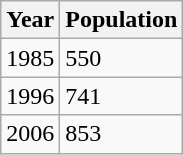<table class="wikitable">
<tr>
<th>Year</th>
<th>Population</th>
</tr>
<tr>
<td>1985</td>
<td>550</td>
</tr>
<tr>
<td>1996</td>
<td>741</td>
</tr>
<tr>
<td>2006</td>
<td>853</td>
</tr>
</table>
